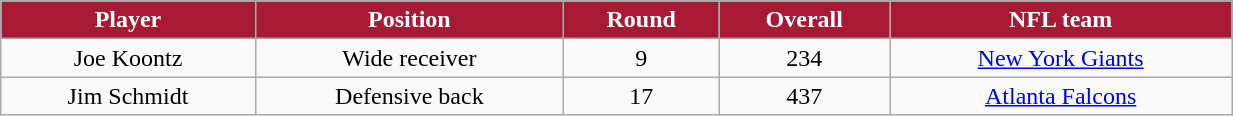<table class="wikitable" width="65%">
<tr align="center"  style="background:#A81933;color:#FFFFFF;">
<td><strong>Player</strong></td>
<td><strong>Position</strong></td>
<td><strong>Round</strong></td>
<td><strong>Overall</strong></td>
<td><strong>NFL team</strong></td>
</tr>
<tr align="center" bgcolor="">
<td>Joe Koontz</td>
<td>Wide receiver</td>
<td>9</td>
<td>234</td>
<td><a href='#'>New York Giants</a></td>
</tr>
<tr align="center" bgcolor="">
<td>Jim Schmidt</td>
<td>Defensive back</td>
<td>17</td>
<td>437</td>
<td><a href='#'>Atlanta Falcons</a></td>
</tr>
</table>
